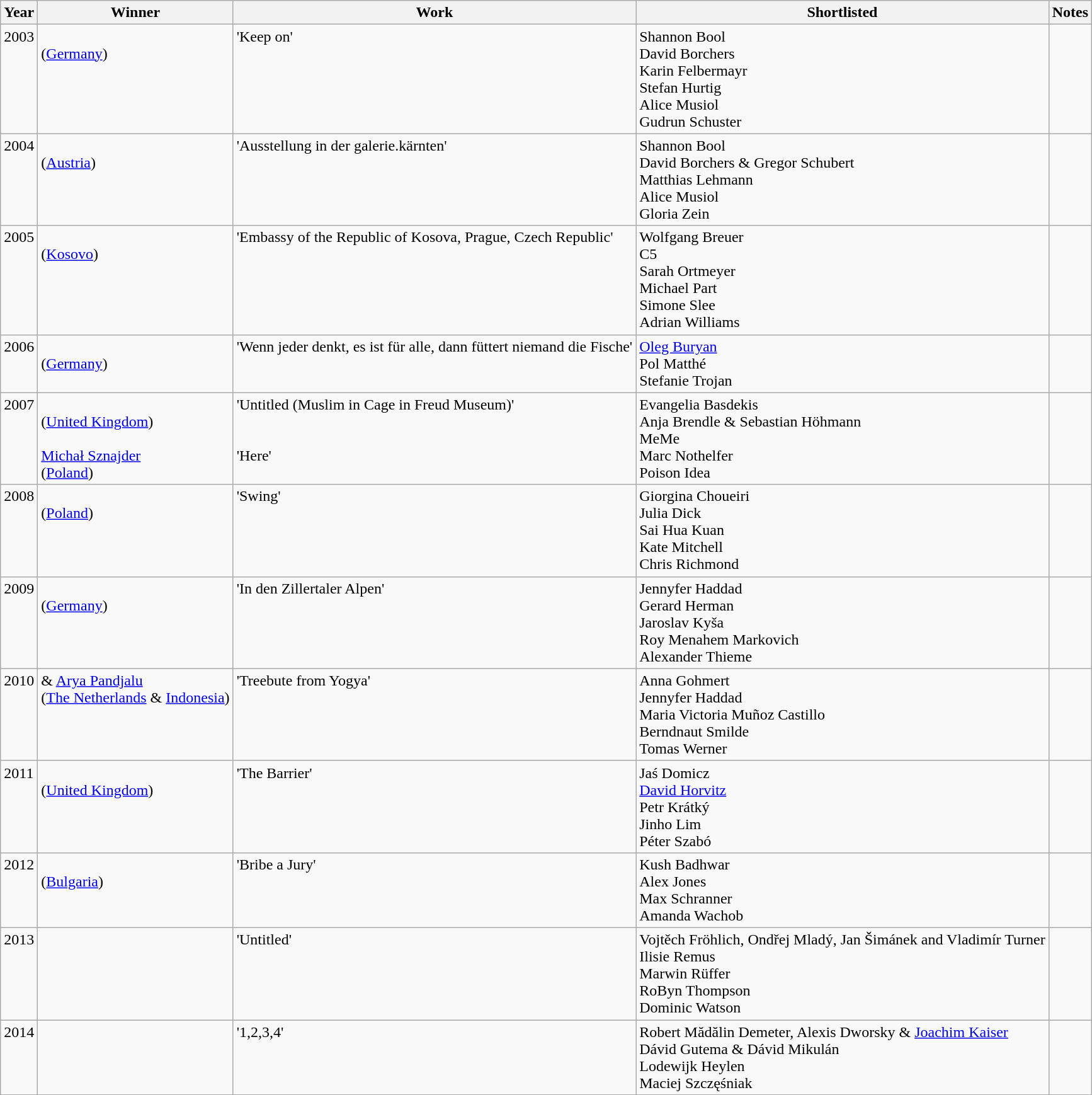<table class="wikitable sortable">
<tr>
<th scope="col">Year</th>
<th scope="col">Winner</th>
<th class="unsortable" scope="col">Work</th>
<th class="unsortable" scope="col">Shortlisted</th>
<th class="unsortable" scope="col">Notes</th>
</tr>
<tr valign="top">
<td>2003</td>
<td> <br> (<a href='#'>Germany</a>)</td>
<td>'Keep on'</td>
<td>Shannon Bool<br>David Borchers<br>Karin Felbermayr<br>Stefan Hurtig<br>Alice Musiol<br>Gudrun Schuster</td>
<td align=center></td>
</tr>
<tr valign="top">
<td>2004</td>
<td> <br> (<a href='#'>Austria</a>)</td>
<td>'Ausstellung in der galerie.kärnten'</td>
<td>Shannon Bool<br>David Borchers & Gregor Schubert<br>Matthias Lehmann<br>Alice Musiol<br>Gloria Zein</td>
<td align=center><br></td>
</tr>
<tr valign="top">
<td>2005</td>
<td> <br> (<a href='#'>Kosovo</a>)</td>
<td>'Embassy of the Republic of Kosova, Prague, Czech Republic'</td>
<td>Wolfgang Breuer<br>C5<br>Sarah Ortmeyer<br>Michael Part<br>Simone Slee<br>Adrian Williams</td>
<td align=center></td>
</tr>
<tr valign="top">
<td>2006</td>
<td>  <br> (<a href='#'>Germany</a>)</td>
<td>'Wenn jeder denkt, es ist für alle, dann füttert niemand die Fische'</td>
<td><a href='#'>Oleg Buryan</a><br>Pol Matthé<br>Stefanie Trojan</td>
<td align=center><br></td>
</tr>
<tr valign="top">
<td>2007</td>
<td> <br> (<a href='#'>United Kingdom</a>) <br><br><a href='#'>Michał Sznajder</a> <br> (<a href='#'>Poland</a>)</td>
<td>'Untitled (Muslim in Cage in Freud Museum)'<br><br><br>'Here'</td>
<td>Evangelia Basdekis<br>Anja Brendle & Sebastian Höhmann<br>MeMe<br>Marc Nothelfer<br>Poison Idea</td>
<td align=center><br></td>
</tr>
<tr valign="top">
<td>2008</td>
<td> <br> (<a href='#'>Poland</a>)</td>
<td>'Swing'</td>
<td>Giorgina Choueiri<br>Julia Dick<br>Sai Hua Kuan<br>Kate Mitchell<br>Chris Richmond</td>
<td align=center><br></td>
</tr>
<tr valign="top">
<td>2009</td>
<td> <br> (<a href='#'>Germany</a>)</td>
<td>'In den Zillertaler Alpen'</td>
<td>Jennyfer Haddad<br>Gerard Herman<br>Jaroslav Kyša<br>Roy Menahem Markovich<br>Alexander Thieme</td>
<td align=center><br></td>
</tr>
<tr valign="top">
<td>2010</td>
<td> & <a href='#'>Arya Pandjalu</a><br> (<a href='#'>The Netherlands</a> & <a href='#'>Indonesia</a>)</td>
<td>'Treebute from Yogya'</td>
<td>Anna Gohmert<br>Jennyfer Haddad<br>Maria Victoria Muñoz Castillo<br> Berndnaut Smilde<br>Tomas Werner</td>
<td align=center><br></td>
</tr>
<tr valign="top">
<td>2011</td>
<td> <br> (<a href='#'>United Kingdom</a>)</td>
<td>'The Barrier'</td>
<td>Jaś Domicz<br><a href='#'>David Horvitz</a><br>Petr Krátký<br> Jinho Lim<br>Péter Szabó</td>
<td align=center><br></td>
</tr>
<tr valign="top">
<td>2012</td>
<td>  <br> (<a href='#'>Bulgaria</a>)</td>
<td>'Bribe a Jury'</td>
<td>Kush Badhwar<br>Alex Jones<br>Max Schranner<br> Amanda Wachob</td>
<td align=center></td>
</tr>
<tr valign="top">
<td>2013</td>
<td>  <br></td>
<td>'Untitled'</td>
<td>Vojtěch Fröhlich, Ondřej Mladý, Jan Šimánek and Vladimír Turner<br> Ilisie Remus <br> Marwin Rüffer <br> RoByn Thompson<br> Dominic Watson</td>
<td align= center></td>
</tr>
<tr valign = "top">
<td>2014</td>
<td>  <br></td>
<td>'1,2,3,4'</td>
<td>Robert Mădălin Demeter, Alexis Dworsky & <a href='#'>Joachim Kaiser</a><br>Dávid Gutema & Dávid Mikulán<br>Lodewijk Heylen<br>Maciej Szczęśniak</td>
<td align= center></td>
</tr>
</table>
